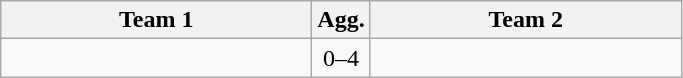<table class="wikitable" style="text-align:center">
<tr>
<th width=200>Team 1</th>
<th>Agg.</th>
<th width=200>Team 2</th>
</tr>
<tr>
<td align=right></td>
<td>0–4</td>
<td align=left><strong></strong></td>
</tr>
</table>
